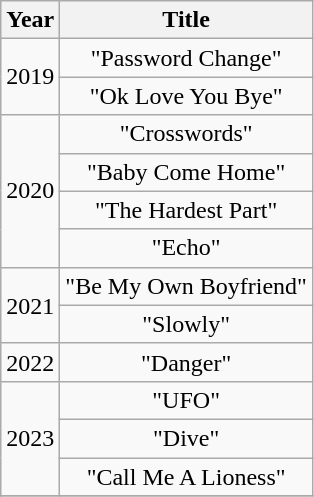<table class="wikitable" style="text-align:center;">
<tr>
<th>Year</th>
<th>Title</th>
</tr>
<tr>
<td rowspan="2">2019</td>
<td>"Password Change"</td>
</tr>
<tr>
<td>"Ok Love You Bye"</td>
</tr>
<tr>
<td rowspan="4">2020</td>
<td>"Crosswords"</td>
</tr>
<tr>
<td>"Baby Come Home"</td>
</tr>
<tr>
<td>"The Hardest Part"</td>
</tr>
<tr>
<td>"Echo"</td>
</tr>
<tr>
<td rowspan="2">2021</td>
<td>"Be My Own Boyfriend"</td>
</tr>
<tr>
<td>"Slowly"</td>
</tr>
<tr>
<td>2022</td>
<td>"Danger"</td>
</tr>
<tr>
<td rowspan="3">2023</td>
<td>"UFO"</td>
</tr>
<tr>
<td>"Dive"</td>
</tr>
<tr>
<td>"Call Me A Lioness"</td>
</tr>
<tr>
</tr>
</table>
